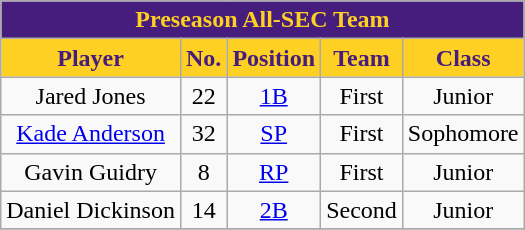<table class="wikitable" style="text-align:center">
<tr>
<td colspan="5" style= "background: #461D7C; color:#FDD023"><strong>Preseason All-SEC Team</strong></td>
</tr>
<tr>
<th style="background:#FDD023; color:#461D7C">Player</th>
<th style="background:#FDD023; color:#461D7C">No.</th>
<th style="background:#FDD023; color:#461D7C">Position</th>
<th style="background:#FDD023; color:#461D7C">Team</th>
<th style="background:#FDD023; color:#461D7C">Class</th>
</tr>
<tr>
<td>Jared Jones</td>
<td>22</td>
<td><a href='#'>1B</a></td>
<td>First</td>
<td>Junior</td>
</tr>
<tr>
<td><a href='#'>Kade Anderson</a></td>
<td>32</td>
<td><a href='#'>SP</a></td>
<td>First</td>
<td>Sophomore</td>
</tr>
<tr>
<td>Gavin Guidry</td>
<td>8</td>
<td><a href='#'>RP</a></td>
<td>First</td>
<td>Junior</td>
</tr>
<tr>
<td>Daniel Dickinson</td>
<td>14</td>
<td><a href='#'>2B</a></td>
<td>Second</td>
<td>Junior</td>
</tr>
<tr>
</tr>
</table>
